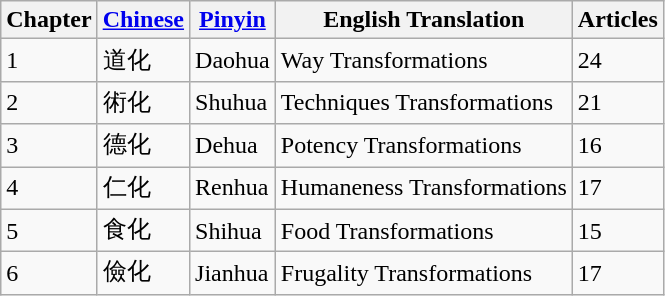<table class="wikitable">
<tr>
<th>Chapter</th>
<th><a href='#'>Chinese</a></th>
<th><a href='#'>Pinyin</a></th>
<th>English Translation</th>
<th>Articles</th>
</tr>
<tr>
<td>1</td>
<td>道化</td>
<td>Daohua</td>
<td>Way Transformations</td>
<td>24</td>
</tr>
<tr>
<td>2</td>
<td>術化</td>
<td>Shuhua</td>
<td>Techniques Transformations</td>
<td>21</td>
</tr>
<tr>
<td>3</td>
<td>德化</td>
<td>Dehua</td>
<td>Potency Transformations</td>
<td>16</td>
</tr>
<tr>
<td>4</td>
<td>仁化</td>
<td>Renhua</td>
<td>Humaneness Transformations</td>
<td>17</td>
</tr>
<tr>
<td>5</td>
<td>食化</td>
<td>Shihua</td>
<td>Food Transformations</td>
<td>15</td>
</tr>
<tr>
<td>6</td>
<td>儉化</td>
<td>Jianhua</td>
<td>Frugality Transformations</td>
<td>17</td>
</tr>
</table>
